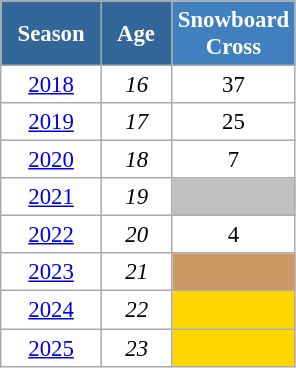<table class="wikitable" style="font-size:95%; text-align:center; border:grey solid 1px; border-collapse:collapse; background:#ffffff;">
<tr>
<th style="background-color:#369; color:white; width:60px;"> Season </th>
<th style="background-color:#369; color:white; width:40px;"> Age </th>
<th style="background-color:#4180be; color:white; width:75px;">Snowboard Cross</th>
</tr>
<tr>
<td><a href='#'>2018</a></td>
<td><em>16</em></td>
<td>37</td>
</tr>
<tr>
<td><a href='#'>2019</a></td>
<td><em>17</em></td>
<td>25</td>
</tr>
<tr>
<td><a href='#'>2020</a></td>
<td><em>18</em></td>
<td>7</td>
</tr>
<tr>
<td><a href='#'>2021</a></td>
<td><em>19</em></td>
<td style="background:silver;"></td>
</tr>
<tr>
<td><a href='#'>2022</a></td>
<td><em>20</em></td>
<td>4</td>
</tr>
<tr>
<td><a href='#'>2023</a></td>
<td><em>21</em></td>
<td style="background:#c96;"></td>
</tr>
<tr>
<td><a href='#'>2024</a></td>
<td><em>22</em></td>
<td style="background:gold;"></td>
</tr>
<tr>
<td><a href='#'>2025</a></td>
<td><em>23</em></td>
<td style="background:gold;"></td>
</tr>
</table>
